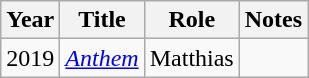<table class="wikitable">
<tr>
<th>Year</th>
<th>Title</th>
<th>Role</th>
<th>Notes</th>
</tr>
<tr>
<td>2019</td>
<td><em><a href='#'>Anthem</a></em></td>
<td>Matthias</td>
<td></td>
</tr>
</table>
